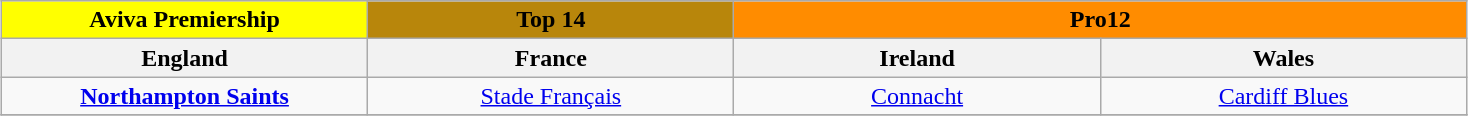<table class="wikitable" style="margin: 1em auto 1em auto;">
<tr>
<th style="background: #ffff00;">Aviva Premiership</th>
<th style="background: #b8860b;">Top 14</th>
<th colspan=2 style="background: #ff8c00;">Pro12</th>
</tr>
<tr>
<th width=15%> England</th>
<th width=15%> France</th>
<th width=15%> Ireland</th>
<th width=15%> Wales</th>
</tr>
<tr>
<td style="text-align: center;"><strong><a href='#'>Northampton Saints</a></strong></td>
<td style="text-align: center;"><a href='#'>Stade Français</a></td>
<td style="text-align: center;"><a href='#'>Connacht</a></td>
<td style="text-align: center;"><a href='#'>Cardiff Blues</a></td>
</tr>
<tr valign=top>
</tr>
</table>
